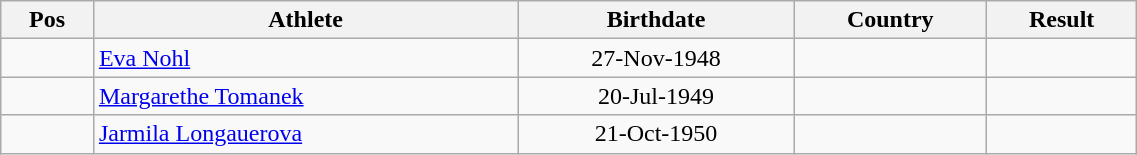<table class="wikitable"  style="text-align:center; width:60%;">
<tr>
<th>Pos</th>
<th>Athlete</th>
<th>Birthdate</th>
<th>Country</th>
<th>Result</th>
</tr>
<tr>
<td align=center></td>
<td align=left><a href='#'>Eva Nohl</a></td>
<td>27-Nov-1948</td>
<td align=left></td>
<td></td>
</tr>
<tr>
<td align=center></td>
<td align=left><a href='#'>Margarethe Tomanek</a></td>
<td>20-Jul-1949</td>
<td align=left></td>
<td></td>
</tr>
<tr>
<td align=center></td>
<td align=left><a href='#'>Jarmila Longauerova</a></td>
<td>21-Oct-1950</td>
<td align=left></td>
<td></td>
</tr>
</table>
